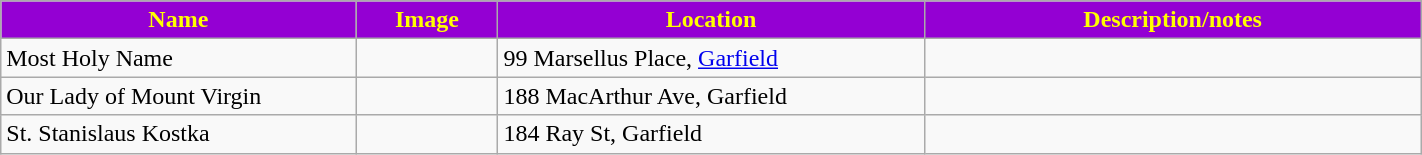<table class="wikitable sortable" style="width:75%">
<tr>
<th style="background:darkviolet; color:yellow;" width="25%"><strong>Name</strong></th>
<th style="background:darkviolet; color:yellow;" width="10%"><strong>Image</strong></th>
<th style="background:darkviolet; color:yellow;" width="30%"><strong>Location</strong></th>
<th style="background:darkviolet; color:yellow;" width="35%"><strong>Description/notes</strong></th>
</tr>
<tr>
<td>Most Holy Name</td>
<td></td>
<td>99 Marsellus Place, <a href='#'>Garfield</a></td>
<td></td>
</tr>
<tr>
<td>Our Lady of Mount Virgin</td>
<td></td>
<td>188 MacArthur Ave, Garfield</td>
<td></td>
</tr>
<tr>
<td>St. Stanislaus Kostka</td>
<td></td>
<td>184 Ray St, Garfield</td>
<td></td>
</tr>
</table>
